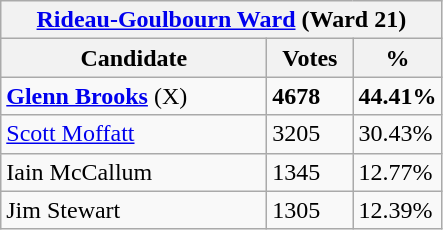<table class="wikitable">
<tr>
<th colspan="3"><a href='#'>Rideau-Goulbourn Ward</a> (Ward 21)</th>
</tr>
<tr>
<th style="width: 170px">Candidate</th>
<th style="width: 50px">Votes</th>
<th style="width: 40px">%</th>
</tr>
<tr>
<td><strong><a href='#'>Glenn Brooks</a></strong> (X)</td>
<td><strong>4678</strong></td>
<td><strong>44.41%</strong></td>
</tr>
<tr>
<td><a href='#'>Scott Moffatt</a></td>
<td>3205</td>
<td>30.43%</td>
</tr>
<tr>
<td>Iain McCallum</td>
<td>1345</td>
<td>12.77%</td>
</tr>
<tr>
<td>Jim Stewart</td>
<td>1305</td>
<td>12.39%</td>
</tr>
</table>
